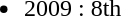<table border="0" cellpadding="2">
<tr valign="top">
<td><br><ul><li>2009 : 8th</li></ul></td>
</tr>
</table>
